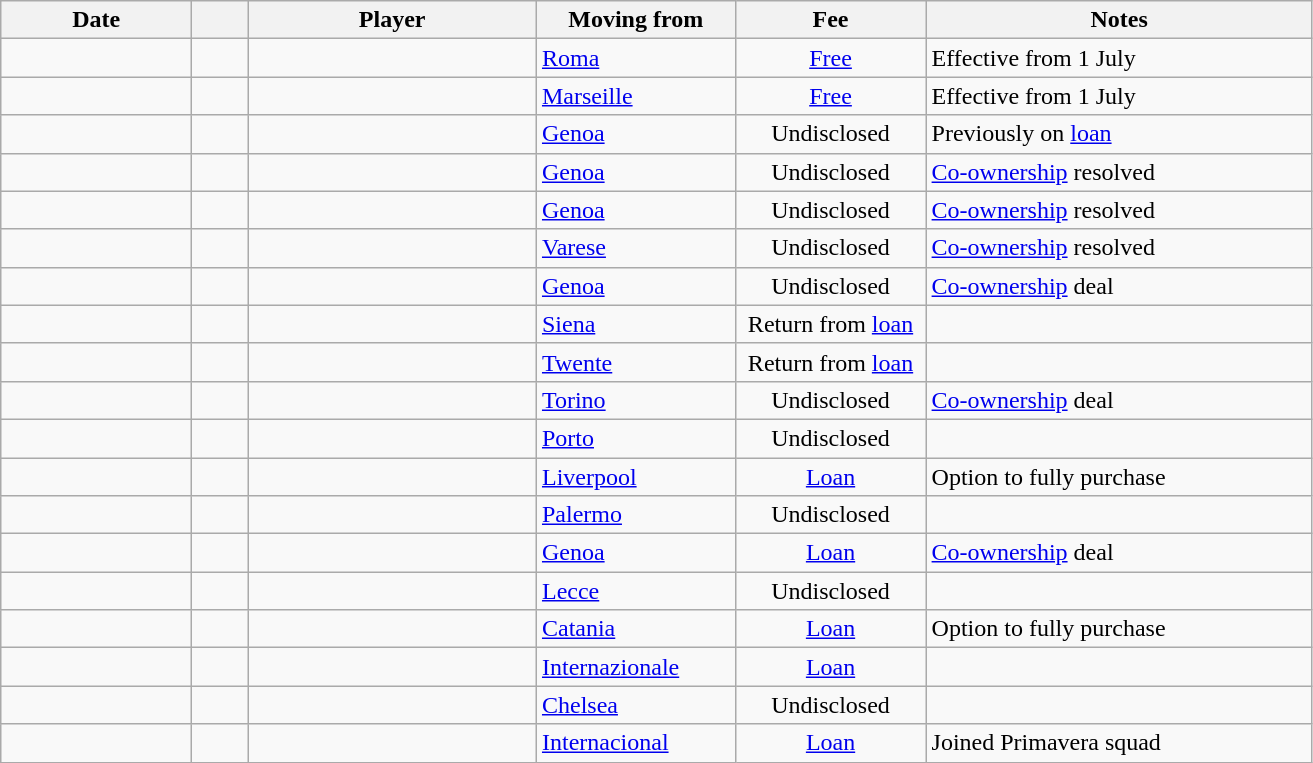<table class="wikitable sortable">
<tr>
<th style="width:120px;">Date</th>
<th style="width:30px;"></th>
<th style="width:185px;">Player</th>
<th style="width:125px;">Moving from</th>
<th style="width:120px;" class="unsortable">Fee</th>
<th style="width:250px;" class="unsortable">Notes</th>
</tr>
<tr>
<td></td>
<td align=center></td>
<td> </td>
<td> <a href='#'>Roma</a></td>
<td align=center><a href='#'>Free</a></td>
<td>Effective from 1 July</td>
</tr>
<tr>
<td></td>
<td align=center></td>
<td> </td>
<td> <a href='#'>Marseille</a></td>
<td align=center><a href='#'>Free</a></td>
<td>Effective from 1 July</td>
</tr>
<tr>
<td></td>
<td align=center></td>
<td> </td>
<td> <a href='#'>Genoa</a></td>
<td align=center>Undisclosed</td>
<td>Previously on <a href='#'>loan</a></td>
</tr>
<tr>
<td></td>
<td align=center></td>
<td> </td>
<td> <a href='#'>Genoa</a></td>
<td align=center>Undisclosed</td>
<td><a href='#'>Co-ownership</a> resolved</td>
</tr>
<tr>
<td></td>
<td align=center></td>
<td> </td>
<td> <a href='#'>Genoa</a></td>
<td align=center>Undisclosed</td>
<td><a href='#'>Co-ownership</a> resolved</td>
</tr>
<tr>
<td></td>
<td align=center></td>
<td> </td>
<td> <a href='#'>Varese</a></td>
<td align=center>Undisclosed</td>
<td><a href='#'>Co-ownership</a> resolved</td>
</tr>
<tr>
<td></td>
<td align=center></td>
<td> </td>
<td> <a href='#'>Genoa</a></td>
<td align=center>Undisclosed</td>
<td><a href='#'>Co-ownership</a> deal</td>
</tr>
<tr>
<td></td>
<td align=center></td>
<td> </td>
<td> <a href='#'>Siena</a></td>
<td align=center>Return from <a href='#'>loan</a></td>
<td></td>
</tr>
<tr>
<td></td>
<td align=center></td>
<td> </td>
<td> <a href='#'>Twente</a></td>
<td align=center>Return from <a href='#'>loan</a></td>
<td></td>
</tr>
<tr>
<td></td>
<td align=center></td>
<td> </td>
<td> <a href='#'>Torino</a></td>
<td align=center>Undisclosed</td>
<td><a href='#'>Co-ownership</a> deal</td>
</tr>
<tr>
<td></td>
<td align=center></td>
<td> </td>
<td> <a href='#'>Porto</a></td>
<td align=center>Undisclosed</td>
<td></td>
</tr>
<tr>
<td></td>
<td align=center></td>
<td> </td>
<td> <a href='#'>Liverpool</a></td>
<td align=center><a href='#'>Loan</a></td>
<td>Option to fully purchase</td>
</tr>
<tr>
<td></td>
<td align=center></td>
<td> </td>
<td> <a href='#'>Palermo</a></td>
<td align=center>Undisclosed</td>
<td></td>
</tr>
<tr>
<td></td>
<td align=center></td>
<td> </td>
<td> <a href='#'>Genoa</a></td>
<td align=center><a href='#'>Loan</a></td>
<td><a href='#'>Co-ownership</a> deal</td>
</tr>
<tr>
<td></td>
<td align=center></td>
<td> </td>
<td> <a href='#'>Lecce</a></td>
<td align=center>Undisclosed</td>
<td></td>
</tr>
<tr>
<td></td>
<td align=center></td>
<td> </td>
<td> <a href='#'>Catania</a></td>
<td align=center><a href='#'>Loan</a></td>
<td>Option to fully purchase</td>
</tr>
<tr>
<td></td>
<td align=center></td>
<td> </td>
<td> <a href='#'>Internazionale</a></td>
<td align=center><a href='#'>Loan</a></td>
<td></td>
</tr>
<tr>
<td></td>
<td align=center></td>
<td> </td>
<td> <a href='#'>Chelsea</a></td>
<td align=center>Undisclosed</td>
<td></td>
</tr>
<tr>
<td></td>
<td align=center></td>
<td> </td>
<td> <a href='#'>Internacional</a></td>
<td align=center><a href='#'>Loan</a></td>
<td>Joined Primavera squad</td>
</tr>
</table>
